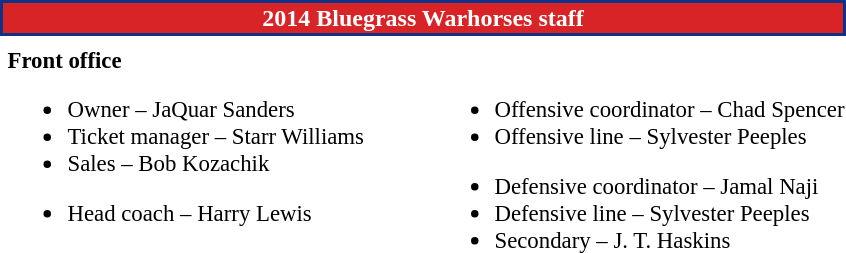<table class="toccolours" style="text-align: left;">
<tr>
<th colspan="7" style="background:#d82427; color:white; text-align: center; border:2px solid #0e3386;"><strong>2014 Bluegrass Warhorses staff</strong></th>
</tr>
<tr>
<td colspan=7 align="right"></td>
</tr>
<tr>
<td valign="top"></td>
<td style="font-size: 95%;" valign="top"><strong>Front office</strong><br><ul><li>Owner – JaQuar Sanders</li><li>Ticket manager – Starr Williams</li><li>Sales – Bob Kozachik</li></ul><ul><li>Head coach – Harry Lewis</li></ul></td>
<td width="35"> </td>
<td valign="top"></td>
<td style="font-size: 95%;" valign="top"><br><ul><li>Offensive coordinator – Chad Spencer</li><li>Offensive line – Sylvester Peeples</li></ul><ul><li>Defensive coordinator – Jamal Naji</li><li>Defensive line – Sylvester Peeples</li><li>Secondary – J. T. Haskins</li></ul></td>
</tr>
</table>
